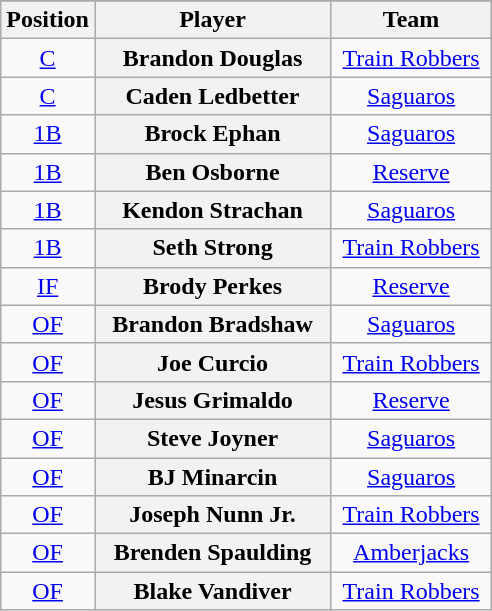<table class="wikitable sortable plainrowheaders" style="text-align:center;">
<tr>
</tr>
<tr>
<th scope="col">Position</th>
<th scope="col" style="width:150px;">Player</th>
<th scope="col" style="width:100px;">Team</th>
</tr>
<tr>
<td><a href='#'>C</a></td>
<th scope="row" style="text-align:center">Brandon Douglas</th>
<td><a href='#'>Train Robbers</a></td>
</tr>
<tr>
<td><a href='#'>C</a></td>
<th scope="row" style="text-align:center">Caden Ledbetter</th>
<td><a href='#'>Saguaros</a></td>
</tr>
<tr>
<td><a href='#'>1B</a></td>
<th scope="row" style="text-align:center">Brock Ephan</th>
<td><a href='#'>Saguaros</a></td>
</tr>
<tr>
<td><a href='#'>1B</a></td>
<th scope="row" style="text-align:center">Ben Osborne</th>
<td><a href='#'>Reserve</a></td>
</tr>
<tr>
<td><a href='#'>1B</a></td>
<th scope="row" style="text-align:center">Kendon Strachan</th>
<td><a href='#'>Saguaros</a></td>
</tr>
<tr>
<td><a href='#'>1B</a></td>
<th scope="row" style="text-align:center">Seth Strong</th>
<td><a href='#'>Train Robbers</a></td>
</tr>
<tr>
<td><a href='#'>IF</a></td>
<th scope="row" style="text-align:center">Brody Perkes</th>
<td><a href='#'>Reserve</a></td>
</tr>
<tr>
<td><a href='#'>OF</a></td>
<th scope="row" style="text-align:center">Brandon Bradshaw</th>
<td><a href='#'>Saguaros</a></td>
</tr>
<tr>
<td><a href='#'>OF</a></td>
<th scope="row" style="text-align:center">Joe Curcio</th>
<td><a href='#'>Train Robbers</a></td>
</tr>
<tr>
<td><a href='#'>OF</a></td>
<th scope="row" style="text-align:center">Jesus Grimaldo</th>
<td><a href='#'>Reserve</a></td>
</tr>
<tr>
<td><a href='#'>OF</a></td>
<th scope="row" style="text-align:center">Steve Joyner</th>
<td><a href='#'>Saguaros</a></td>
</tr>
<tr>
<td><a href='#'>OF</a></td>
<th scope="row" style="text-align:center">BJ Minarcin</th>
<td><a href='#'>Saguaros</a></td>
</tr>
<tr>
<td><a href='#'>OF</a></td>
<th scope="row" style="text-align:center">Joseph Nunn Jr.</th>
<td><a href='#'>Train Robbers</a></td>
</tr>
<tr>
<td><a href='#'>OF</a></td>
<th scope="row" style="text-align:center">Brenden Spaulding</th>
<td><a href='#'>Amberjacks</a></td>
</tr>
<tr>
<td><a href='#'>OF</a></td>
<th scope="row" style="text-align:center">Blake Vandiver</th>
<td><a href='#'>Train Robbers</a></td>
</tr>
</table>
